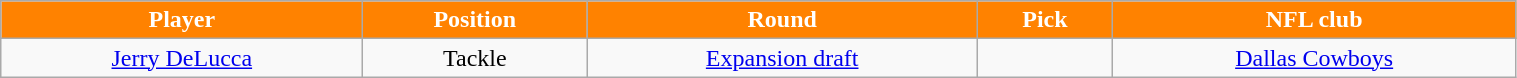<table class="wikitable" width="80%">
<tr align="center"  style="background:#FF8200;color:#FFFFFF;">
<td><strong>Player</strong></td>
<td><strong>Position</strong></td>
<td><strong>Round</strong></td>
<td><strong>Pick</strong></td>
<td><strong>NFL club</strong></td>
</tr>
<tr align="center" bgcolor="">
<td><a href='#'>Jerry DeLucca</a></td>
<td>Tackle</td>
<td><a href='#'>Expansion draft</a></td>
<td></td>
<td><a href='#'>Dallas Cowboys</a></td>
</tr>
</table>
